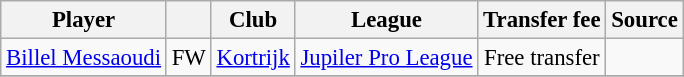<table class="wikitable plainrowheaders sortable" style="text-align:center;font-size:95%">
<tr>
<th>Player</th>
<th></th>
<th>Club</th>
<th>League</th>
<th>Transfer fee</th>
<th>Source</th>
</tr>
<tr>
<td align="left"> <a href='#'>Billel Messaoudi</a></td>
<td>FW</td>
<td><a href='#'>Kortrijk</a></td>
<td> <a href='#'>Jupiler Pro League</a></td>
<td>Free transfer</td>
<td></td>
</tr>
<tr>
</tr>
</table>
